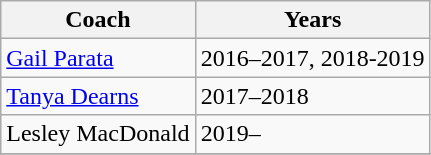<table class="wikitable collapsible">
<tr>
<th>Coach</th>
<th>Years</th>
</tr>
<tr>
<td> <a href='#'>Gail Parata</a></td>
<td>2016–2017, 2018-2019</td>
</tr>
<tr>
<td> <a href='#'>Tanya Dearns</a></td>
<td>2017–2018</td>
</tr>
<tr>
<td> Lesley MacDonald </td>
<td>2019–</td>
</tr>
<tr>
</tr>
</table>
